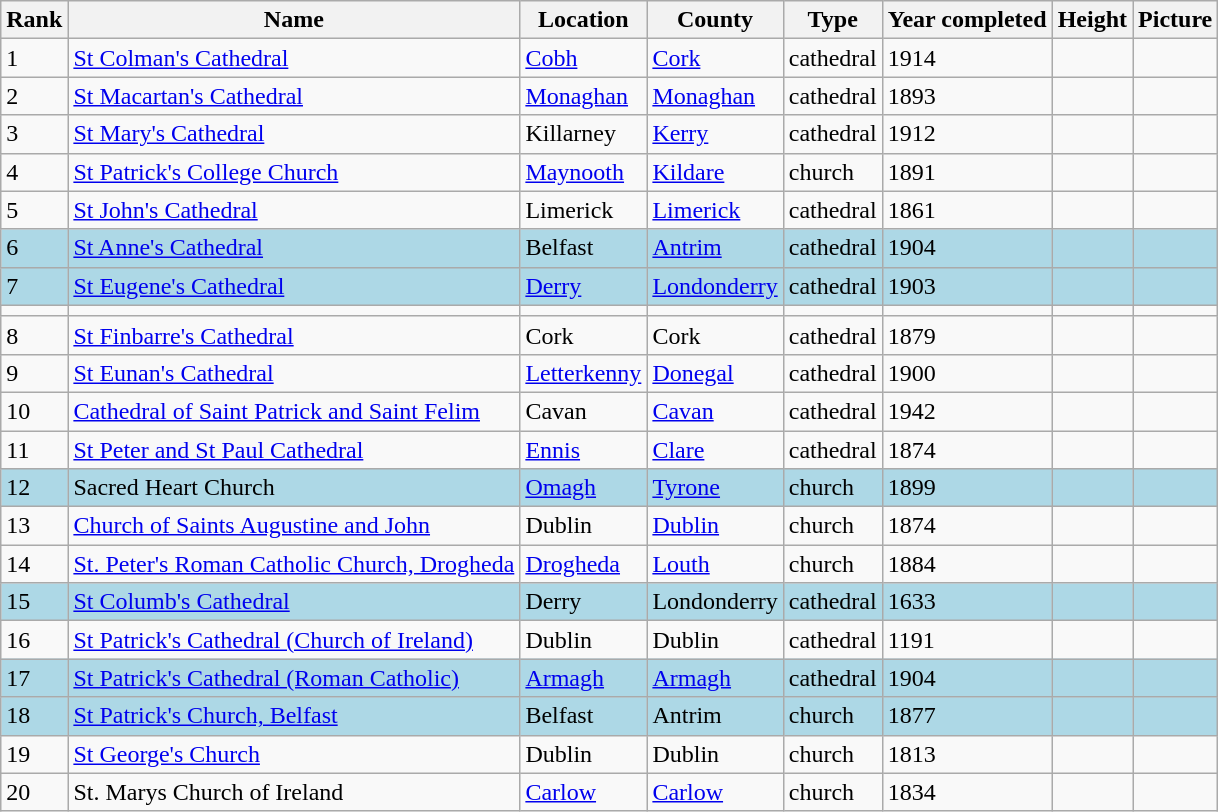<table class="wikitable sortable">
<tr>
<th data-sort-type="number">Rank</th>
<th>Name</th>
<th>Location</th>
<th>County</th>
<th>Type</th>
<th>Year completed</th>
<th>Height</th>
<th class="unsortable">Picture</th>
</tr>
<tr>
<td>1</td>
<td><a href='#'>St Colman's Cathedral</a></td>
<td><a href='#'>Cobh</a></td>
<td><a href='#'>Cork</a></td>
<td>cathedral</td>
<td>1914</td>
<td></td>
<td></td>
</tr>
<tr>
<td>2</td>
<td><a href='#'>St Macartan's Cathedral</a></td>
<td><a href='#'>Monaghan</a></td>
<td><a href='#'>Monaghan</a></td>
<td>cathedral</td>
<td>1893</td>
<td></td>
<td></td>
</tr>
<tr>
<td>3</td>
<td><a href='#'>St Mary's Cathedral</a></td>
<td>Killarney</td>
<td><a href='#'>Kerry</a></td>
<td>cathedral</td>
<td>1912</td>
<td></td>
<td></td>
</tr>
<tr>
<td>4</td>
<td><a href='#'>St Patrick's College Church</a></td>
<td><a href='#'>Maynooth</a></td>
<td><a href='#'>Kildare</a></td>
<td>church</td>
<td>1891</td>
<td></td>
<td></td>
</tr>
<tr>
<td>5</td>
<td><a href='#'>St John's Cathedral</a></td>
<td>Limerick</td>
<td><a href='#'>Limerick</a></td>
<td>cathedral</td>
<td>1861</td>
<td></td>
<td></td>
</tr>
<tr style="vertical-align:top; text-align:left; background:lightblue;">
<td>6</td>
<td><a href='#'>St Anne's Cathedral</a></td>
<td>Belfast</td>
<td><a href='#'>Antrim</a></td>
<td>cathedral</td>
<td>1904</td>
<td></td>
<td></td>
</tr>
<tr style="vertical-align:top; text-align:left; background:lightblue;">
<td>7</td>
<td><a href='#'>St Eugene's Cathedral</a></td>
<td><a href='#'>Derry</a></td>
<td><a href='#'>Londonderry</a></td>
<td>cathedral</td>
<td>1903</td>
<td></td>
<td></td>
</tr>
<tr>
<td></td>
<td></td>
<td></td>
<td></td>
<td></td>
<td></td>
<td></td>
<td></td>
</tr>
<tr>
<td>8</td>
<td><a href='#'>St Finbarre's Cathedral</a></td>
<td>Cork</td>
<td>Cork</td>
<td>cathedral</td>
<td>1879</td>
<td></td>
<td></td>
</tr>
<tr>
<td>9</td>
<td><a href='#'>St Eunan's Cathedral</a></td>
<td><a href='#'>Letterkenny</a></td>
<td><a href='#'>Donegal</a></td>
<td>cathedral</td>
<td>1900</td>
<td></td>
<td></td>
</tr>
<tr>
<td>10</td>
<td><a href='#'>Cathedral of Saint Patrick and Saint Felim</a></td>
<td>Cavan</td>
<td><a href='#'>Cavan</a></td>
<td>cathedral</td>
<td>1942</td>
<td></td>
<td></td>
</tr>
<tr>
<td>11</td>
<td><a href='#'>St Peter and St Paul Cathedral</a></td>
<td><a href='#'>Ennis</a></td>
<td><a href='#'>Clare</a></td>
<td>cathedral</td>
<td>1874</td>
<td></td>
<td></td>
</tr>
<tr style="vertical-align:top; text-align:left; background:lightblue;">
<td>12</td>
<td>Sacred Heart Church</td>
<td><a href='#'>Omagh</a></td>
<td><a href='#'>Tyrone</a></td>
<td>church</td>
<td>1899</td>
<td></td>
<td></td>
</tr>
<tr>
<td>13</td>
<td><a href='#'>Church of Saints Augustine and John</a></td>
<td>Dublin</td>
<td><a href='#'>Dublin</a></td>
<td>church</td>
<td>1874</td>
<td></td>
<td></td>
</tr>
<tr>
<td>14</td>
<td><a href='#'>St. Peter's Roman Catholic Church, Drogheda</a></td>
<td><a href='#'>Drogheda</a></td>
<td><a href='#'>Louth</a></td>
<td>church</td>
<td>1884</td>
<td></td>
<td></td>
</tr>
<tr style="vertical-align:top; text-align:left; background:lightblue;">
<td>15</td>
<td><a href='#'>St Columb's Cathedral</a></td>
<td>Derry</td>
<td>Londonderry</td>
<td>cathedral</td>
<td>1633</td>
<td></td>
<td></td>
</tr>
<tr>
<td>16</td>
<td><a href='#'>St Patrick's Cathedral (Church of Ireland)</a></td>
<td>Dublin</td>
<td>Dublin</td>
<td>cathedral</td>
<td>1191</td>
<td></td>
<td></td>
</tr>
<tr style="vertical-align:top; text-align:left; background:lightblue;">
<td>17</td>
<td><a href='#'>St Patrick's Cathedral (Roman Catholic)</a></td>
<td><a href='#'>Armagh</a></td>
<td><a href='#'>Armagh</a></td>
<td>cathedral</td>
<td>1904</td>
<td></td>
<td></td>
</tr>
<tr style="vertical-align:top; text-align:left; background:lightblue;">
<td>18</td>
<td><a href='#'>St Patrick's Church, Belfast</a></td>
<td>Belfast</td>
<td>Antrim</td>
<td>church</td>
<td>1877</td>
<td></td>
<td></td>
</tr>
<tr>
<td>19</td>
<td><a href='#'>St George's Church</a></td>
<td>Dublin</td>
<td>Dublin</td>
<td>church</td>
<td>1813</td>
<td></td>
<td></td>
</tr>
<tr>
<td>20</td>
<td>St. Marys Church of Ireland</td>
<td><a href='#'>Carlow</a></td>
<td><a href='#'>Carlow</a></td>
<td>church</td>
<td>1834</td>
<td></td>
<td></td>
</tr>
</table>
